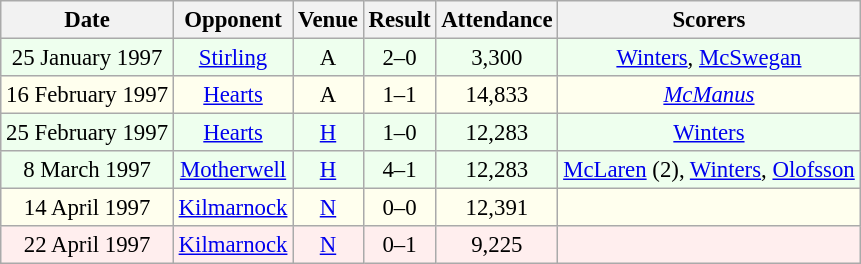<table class="wikitable sortable" style="font-size:95%; text-align:center">
<tr>
<th>Date</th>
<th>Opponent</th>
<th>Venue</th>
<th>Result</th>
<th>Attendance</th>
<th>Scorers</th>
</tr>
<tr style="background:#efe;">
<td>25 January 1997</td>
<td><a href='#'>Stirling</a></td>
<td>A</td>
<td>2–0</td>
<td>3,300</td>
<td><a href='#'>Winters</a>, <a href='#'>McSwegan</a></td>
</tr>
<tr style="background:#ffe;">
<td>16 February 1997</td>
<td><a href='#'>Hearts</a></td>
<td>A</td>
<td>1–1</td>
<td>14,833</td>
<td><em><a href='#'>McManus</a></em></td>
</tr>
<tr style="background:#efe;">
<td>25 February 1997</td>
<td><a href='#'>Hearts</a></td>
<td><a href='#'>H</a></td>
<td>1–0</td>
<td>12,283</td>
<td><a href='#'>Winters</a></td>
</tr>
<tr style="background:#efe;">
<td>8 March 1997</td>
<td><a href='#'>Motherwell</a></td>
<td><a href='#'>H</a></td>
<td>4–1</td>
<td>12,283</td>
<td><a href='#'>McLaren</a> (2), <a href='#'>Winters</a>, <a href='#'>Olofsson</a></td>
</tr>
<tr style="background:#ffe;">
<td>14 April 1997</td>
<td><a href='#'>Kilmarnock</a></td>
<td><a href='#'>N</a></td>
<td>0–0</td>
<td>12,391</td>
<td></td>
</tr>
<tr style="background:#fee;">
<td>22 April 1997</td>
<td><a href='#'>Kilmarnock</a></td>
<td><a href='#'>N</a></td>
<td>0–1</td>
<td>9,225</td>
<td></td>
</tr>
</table>
